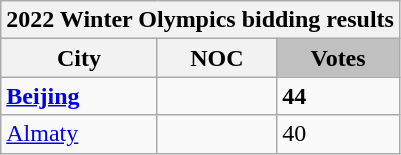<table class="wikitable">
<tr>
<th colspan="7">2022 Winter Olympics bidding results</th>
</tr>
<tr>
<th>City</th>
<th>NOC</th>
<th style="background:silver;"><strong>Votes</strong></th>
</tr>
<tr>
<td><strong><a href='#'>Beijing</a></strong></td>
<td><strong></strong></td>
<td><strong>44</strong></td>
</tr>
<tr>
<td><a href='#'>Almaty</a></td>
<td></td>
<td>40</td>
</tr>
</table>
